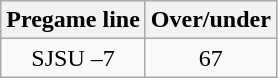<table class="wikitable">
<tr align="center">
<th style=>Pregame line</th>
<th style=>Over/under</th>
</tr>
<tr align="center">
<td>SJSU –7</td>
<td>67</td>
</tr>
</table>
